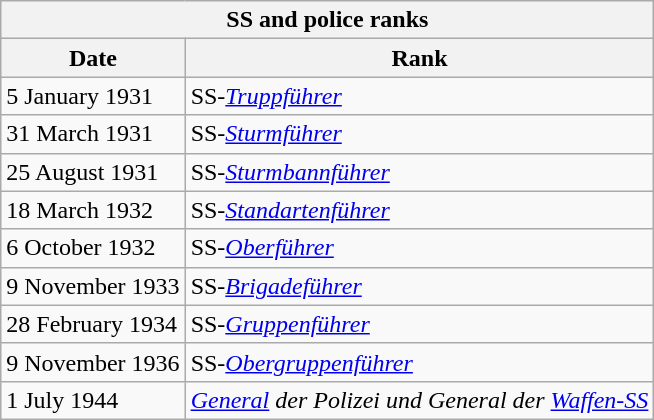<table class="wikitable float-right">
<tr>
<th colspan="2">SS and police ranks</th>
</tr>
<tr>
<th>Date</th>
<th>Rank</th>
</tr>
<tr>
<td>5 January 1931</td>
<td>SS-<em><a href='#'>Truppführer</a></em></td>
</tr>
<tr>
<td>31 March 1931</td>
<td>SS-<em><a href='#'>Sturmführer</a></em></td>
</tr>
<tr>
<td>25 August 1931</td>
<td>SS-<em><a href='#'>Sturmbannführer</a></em></td>
</tr>
<tr>
<td>18 March 1932</td>
<td>SS-<em><a href='#'>Standartenführer</a></em></td>
</tr>
<tr>
<td>6 October 1932</td>
<td>SS-<em><a href='#'>Oberführer</a></em></td>
</tr>
<tr>
<td>9 November 1933</td>
<td>SS-<em><a href='#'>Brigadeführer</a></em></td>
</tr>
<tr>
<td>28 February 1934</td>
<td>SS-<em><a href='#'>Gruppenführer</a></em></td>
</tr>
<tr>
<td>9 November 1936</td>
<td>SS-<em><a href='#'>Obergruppenführer</a></em></td>
</tr>
<tr>
<td>1 July 1944</td>
<td><em><a href='#'>General</a> der Polizei und General der <a href='#'>Waffen-SS</a></em></td>
</tr>
</table>
